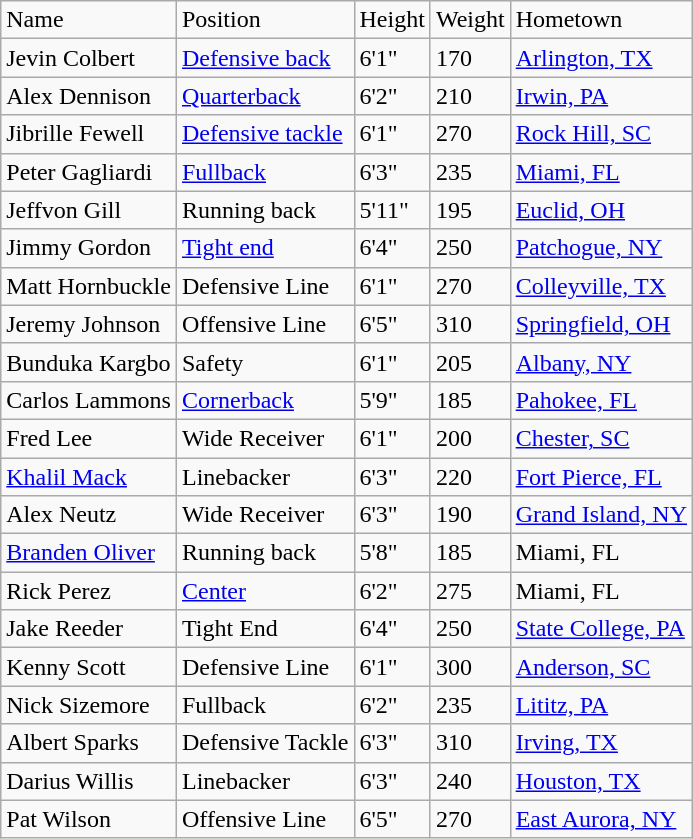<table class="wikitable" border="1">
<tr>
<td>Name</td>
<td>Position</td>
<td>Height</td>
<td>Weight</td>
<td>Hometown</td>
</tr>
<tr>
<td>Jevin Colbert</td>
<td><a href='#'>Defensive back</a></td>
<td>6'1"</td>
<td>170</td>
<td><a href='#'>Arlington, TX</a></td>
</tr>
<tr>
<td>Alex Dennison</td>
<td><a href='#'>Quarterback</a></td>
<td>6'2"</td>
<td>210</td>
<td><a href='#'>Irwin, PA</a></td>
</tr>
<tr>
<td>Jibrille Fewell</td>
<td><a href='#'>Defensive tackle</a></td>
<td>6'1"</td>
<td>270</td>
<td><a href='#'>Rock Hill, SC</a></td>
</tr>
<tr>
<td>Peter Gagliardi</td>
<td><a href='#'>Fullback</a></td>
<td>6'3"</td>
<td>235</td>
<td><a href='#'>Miami, FL</a></td>
</tr>
<tr>
<td>Jeffvon Gill</td>
<td>Running back</td>
<td>5'11"</td>
<td>195</td>
<td><a href='#'>Euclid, OH</a></td>
</tr>
<tr>
<td>Jimmy Gordon</td>
<td><a href='#'>Tight end</a></td>
<td>6'4"</td>
<td>250</td>
<td><a href='#'>Patchogue, NY</a></td>
</tr>
<tr>
<td>Matt Hornbuckle</td>
<td>Defensive Line</td>
<td>6'1"</td>
<td>270</td>
<td><a href='#'>Colleyville, TX</a></td>
</tr>
<tr>
<td>Jeremy Johnson</td>
<td>Offensive Line</td>
<td>6'5"</td>
<td>310</td>
<td><a href='#'>Springfield, OH</a></td>
</tr>
<tr>
<td>Bunduka Kargbo</td>
<td>Safety</td>
<td>6'1"</td>
<td>205</td>
<td><a href='#'>Albany, NY</a></td>
</tr>
<tr>
<td>Carlos Lammons</td>
<td><a href='#'>Cornerback</a></td>
<td>5'9"</td>
<td>185</td>
<td><a href='#'>Pahokee, FL</a></td>
</tr>
<tr>
<td>Fred Lee</td>
<td>Wide Receiver</td>
<td>6'1"</td>
<td>200</td>
<td><a href='#'>Chester, SC</a></td>
</tr>
<tr>
<td><a href='#'>Khalil Mack</a></td>
<td>Linebacker</td>
<td>6'3"</td>
<td>220</td>
<td><a href='#'>Fort Pierce, FL</a></td>
</tr>
<tr>
<td>Alex Neutz</td>
<td>Wide Receiver</td>
<td>6'3"</td>
<td>190</td>
<td><a href='#'>Grand Island, NY</a></td>
</tr>
<tr>
<td><a href='#'>Branden Oliver</a></td>
<td>Running back</td>
<td>5'8"</td>
<td>185</td>
<td>Miami, FL</td>
</tr>
<tr>
<td>Rick Perez</td>
<td><a href='#'>Center</a></td>
<td>6'2"</td>
<td>275</td>
<td>Miami, FL</td>
</tr>
<tr>
<td>Jake Reeder</td>
<td>Tight End</td>
<td>6'4"</td>
<td>250</td>
<td><a href='#'>State College, PA</a></td>
</tr>
<tr>
<td>Kenny Scott</td>
<td>Defensive Line</td>
<td>6'1"</td>
<td>300</td>
<td><a href='#'>Anderson, SC</a></td>
</tr>
<tr>
<td>Nick Sizemore</td>
<td>Fullback</td>
<td>6'2"</td>
<td>235</td>
<td><a href='#'>Lititz, PA</a></td>
</tr>
<tr>
<td>Albert Sparks</td>
<td>Defensive Tackle</td>
<td>6'3"</td>
<td>310</td>
<td><a href='#'>Irving, TX</a></td>
</tr>
<tr>
<td>Darius Willis</td>
<td>Linebacker</td>
<td>6'3"</td>
<td>240</td>
<td><a href='#'>Houston, TX</a></td>
</tr>
<tr>
<td>Pat Wilson</td>
<td>Offensive Line</td>
<td>6'5"</td>
<td>270</td>
<td><a href='#'>East Aurora, NY</a></td>
</tr>
</table>
